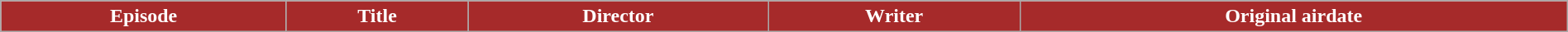<table class="wikitable plainrowheaders" style="width:100%;">
<tr style="color:#fff;">
<th style="background:#A62A2A;">Episode</th>
<th style="background:#A62A2A;">Title</th>
<th style="background:#A62A2A;">Director</th>
<th style="background:#A62A2A;">Writer</th>
<th style="background:#A62A2A;">Original airdate<br>



</th>
</tr>
</table>
